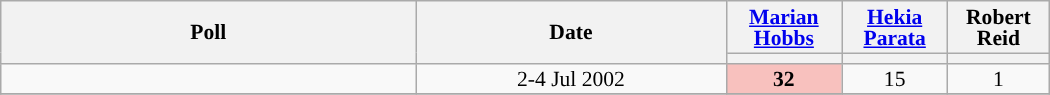<table class="wikitable sortable" style="width:700px;font-size:90%;line-height:14px;text-align:center;">
<tr>
<th style="width:270px;" rowspan="2">Poll</th>
<th style="width:200px;" rowspan="2">Date</th>
<th><a href='#'>Marian Hobbs</a></th>
<th><a href='#'>Hekia Parata</a></th>
<th>Robert Reid</th>
</tr>
<tr>
<th class="unsortable" style="color:inherit;background:"></th>
<th class="unsortable" style="color:inherit;background:"></th>
<th class="unsortable" style="color:inherit;background:"></th>
</tr>
<tr>
<td></td>
<td data-sort-value="2002-07-04">2-4 Jul 2002</td>
<td style="background:#F8C1BE"><strong>32</strong></td>
<td>15</td>
<td>1</td>
</tr>
<tr>
</tr>
</table>
